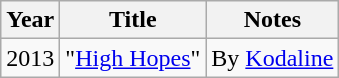<table class = "wikitable sortable">
<tr>
<th>Year</th>
<th>Title</th>
<th class = "unsortable">Notes</th>
</tr>
<tr>
<td>2013</td>
<td>"<a href='#'>High Hopes</a>"</td>
<td>By <a href='#'>Kodaline</a></td>
</tr>
</table>
